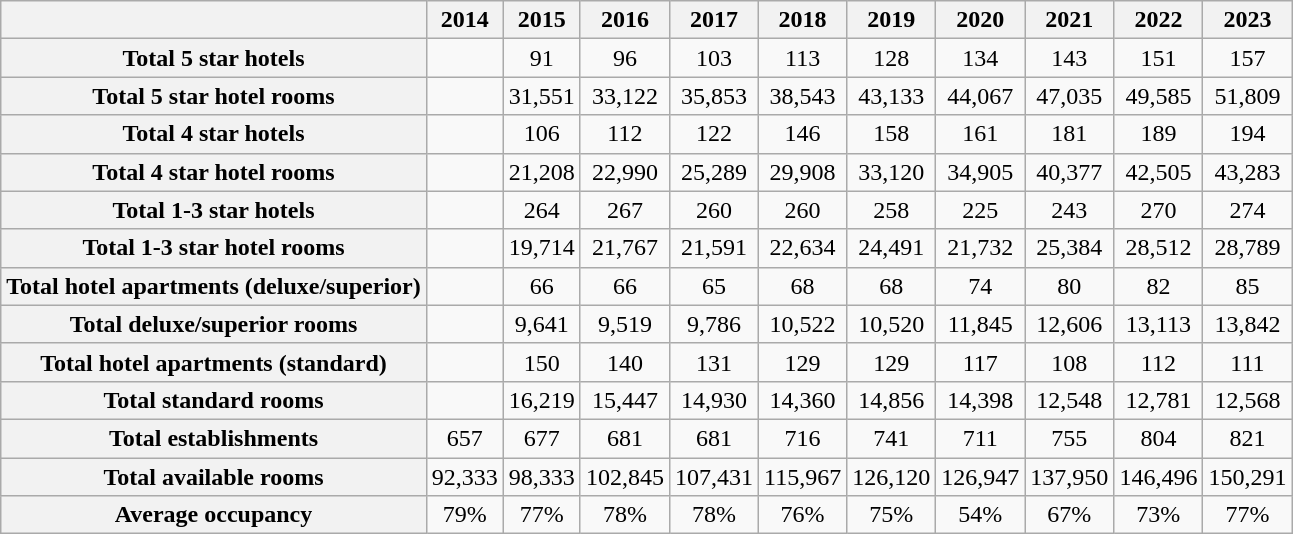<table class="wikitable" style="float:center; text-align:center;">
<tr>
<th></th>
<th>2014</th>
<th>2015</th>
<th>2016</th>
<th>2017</th>
<th>2018</th>
<th>2019</th>
<th>2020</th>
<th>2021</th>
<th>2022</th>
<th>2023</th>
</tr>
<tr>
<th>Total 5 star hotels</th>
<td></td>
<td>91</td>
<td>96</td>
<td>103</td>
<td>113</td>
<td>128</td>
<td>134</td>
<td>143</td>
<td>151</td>
<td>157</td>
</tr>
<tr>
<th>Total 5 star hotel rooms</th>
<td></td>
<td>31,551</td>
<td>33,122</td>
<td>35,853</td>
<td>38,543</td>
<td>43,133</td>
<td>44,067</td>
<td>47,035</td>
<td>49,585</td>
<td>51,809</td>
</tr>
<tr>
<th>Total 4 star hotels</th>
<td></td>
<td>106</td>
<td>112</td>
<td>122</td>
<td>146</td>
<td>158</td>
<td>161</td>
<td>181</td>
<td>189</td>
<td>194</td>
</tr>
<tr>
<th>Total 4 star hotel rooms</th>
<td></td>
<td>21,208</td>
<td>22,990</td>
<td>25,289</td>
<td>29,908</td>
<td>33,120</td>
<td>34,905</td>
<td>40,377</td>
<td>42,505</td>
<td>43,283</td>
</tr>
<tr>
<th>Total 1-3 star hotels</th>
<td></td>
<td>264</td>
<td>267</td>
<td>260</td>
<td>260</td>
<td>258</td>
<td>225</td>
<td>243</td>
<td>270</td>
<td>274</td>
</tr>
<tr>
<th>Total 1-3 star hotel rooms</th>
<td></td>
<td>19,714</td>
<td>21,767</td>
<td>21,591</td>
<td>22,634</td>
<td>24,491</td>
<td>21,732</td>
<td>25,384</td>
<td>28,512</td>
<td>28,789</td>
</tr>
<tr>
<th>Total hotel apartments (deluxe/superior)</th>
<td></td>
<td>66</td>
<td>66</td>
<td>65</td>
<td>68</td>
<td>68</td>
<td>74</td>
<td>80</td>
<td>82</td>
<td>85</td>
</tr>
<tr>
<th>Total deluxe/superior rooms</th>
<td></td>
<td>9,641</td>
<td>9,519</td>
<td>9,786</td>
<td>10,522</td>
<td>10,520</td>
<td>11,845</td>
<td>12,606</td>
<td>13,113</td>
<td>13,842</td>
</tr>
<tr>
<th>Total hotel apartments (standard)</th>
<td></td>
<td>150</td>
<td>140</td>
<td>131</td>
<td>129</td>
<td>129</td>
<td>117</td>
<td>108</td>
<td>112</td>
<td>111</td>
</tr>
<tr>
<th>Total standard rooms</th>
<td></td>
<td>16,219</td>
<td>15,447</td>
<td>14,930</td>
<td>14,360</td>
<td>14,856</td>
<td>14,398</td>
<td>12,548</td>
<td>12,781</td>
<td>12,568</td>
</tr>
<tr>
<th>Total establishments</th>
<td>657</td>
<td>677</td>
<td>681</td>
<td>681</td>
<td>716</td>
<td>741</td>
<td>711</td>
<td>755</td>
<td>804</td>
<td>821</td>
</tr>
<tr>
<th>Total available rooms</th>
<td>92,333</td>
<td>98,333</td>
<td>102,845</td>
<td>107,431</td>
<td>115,967</td>
<td>126,120</td>
<td>126,947</td>
<td>137,950</td>
<td>146,496</td>
<td>150,291</td>
</tr>
<tr>
<th>Average occupancy</th>
<td>79%</td>
<td>77%</td>
<td>78%</td>
<td>78%</td>
<td>76%</td>
<td>75%</td>
<td>54%</td>
<td>67%</td>
<td>73%</td>
<td>77%</td>
</tr>
</table>
